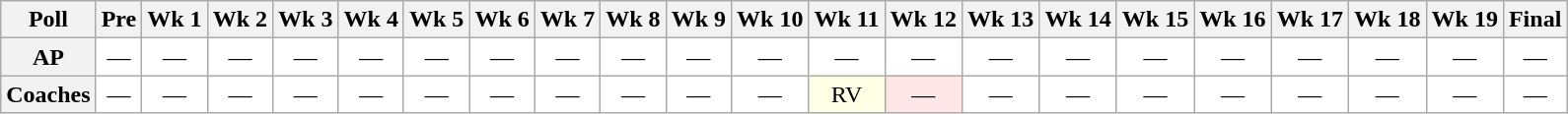<table class="wikitable" style="white-space:nowrap;">
<tr>
<th>Poll</th>
<th>Pre</th>
<th>Wk 1</th>
<th>Wk 2</th>
<th>Wk 3</th>
<th>Wk 4</th>
<th>Wk 5</th>
<th>Wk 6</th>
<th>Wk 7</th>
<th>Wk 8</th>
<th>Wk 9</th>
<th>Wk 10</th>
<th>Wk 11</th>
<th>Wk 12</th>
<th>Wk 13</th>
<th>Wk 14</th>
<th>Wk 15</th>
<th>Wk 16</th>
<th>Wk 17</th>
<th>Wk 18</th>
<th>Wk 19</th>
<th>Final</th>
</tr>
<tr style="text-align:center;">
<th>AP</th>
<td style="background:#FFF;">—</td>
<td style="background:#FFF;">—</td>
<td style="background:#FFF;">—</td>
<td style="background:#FFF;">—</td>
<td style="background:#FFF;">—</td>
<td style="background:#FFF;">—</td>
<td style="background:#FFF;">—</td>
<td style="background:#FFF;">—</td>
<td style="background:#FFF;">—</td>
<td style="background:#FFF;">—</td>
<td style="background:#FFF;">—</td>
<td style="background:#FFF;">—</td>
<td style="background:#FFF;">—</td>
<td style="background:#FFF;">—</td>
<td style="background:#FFF;">—</td>
<td style="background:#FFF;">—</td>
<td style="background:#FFF;">—</td>
<td style="background:#FFF;">—</td>
<td style="background:#FFF;">—</td>
<td style="background:#FFF;">—</td>
<td style="background:#FFF;">—</td>
</tr>
<tr style="text-align:center;">
<th>Coaches</th>
<td style="background:#FFF;">—</td>
<td style="background:#FFF;">—</td>
<td style="background:#FFF;">—</td>
<td style="background:#FFF;">—</td>
<td style="background:#FFF;">—</td>
<td style="background:#FFF;">—</td>
<td style="background:#FFF;">—</td>
<td style="background:#FFF;">—</td>
<td style="background:#FFF;">—</td>
<td style="background:#FFF;">—</td>
<td style="background:#FFF;">—</td>
<td style="background:#FFFFE6;">RV</td>
<td style="background:#FFE6E6;">—</td>
<td style="background:#FFF;">—</td>
<td style="background:#FFF;">—</td>
<td style="background:#FFF;">—</td>
<td style="background:#FFF;">—</td>
<td style="background:#FFF;">—</td>
<td style="background:#FFF;">—</td>
<td style="background:#FFF;">—</td>
<td style="background:#FFF;">—</td>
</tr>
</table>
